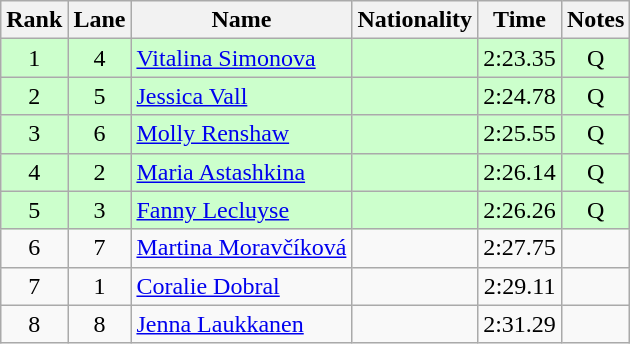<table class="wikitable sortable" style="text-align:center">
<tr>
<th>Rank</th>
<th>Lane</th>
<th>Name</th>
<th>Nationality</th>
<th>Time</th>
<th>Notes</th>
</tr>
<tr bgcolor=ccffcc>
<td>1</td>
<td>4</td>
<td align=left><a href='#'>Vitalina Simonova</a></td>
<td align=left></td>
<td>2:23.35</td>
<td>Q</td>
</tr>
<tr bgcolor=ccffcc>
<td>2</td>
<td>5</td>
<td align=left><a href='#'>Jessica Vall</a></td>
<td align=left></td>
<td>2:24.78</td>
<td>Q</td>
</tr>
<tr bgcolor=ccffcc>
<td>3</td>
<td>6</td>
<td align=left><a href='#'>Molly Renshaw</a></td>
<td align=left></td>
<td>2:25.55</td>
<td>Q</td>
</tr>
<tr bgcolor=ccffcc>
<td>4</td>
<td>2</td>
<td align=left><a href='#'>Maria Astashkina</a></td>
<td align=left></td>
<td>2:26.14</td>
<td>Q</td>
</tr>
<tr bgcolor=ccffcc>
<td>5</td>
<td>3</td>
<td align=left><a href='#'>Fanny Lecluyse</a></td>
<td align=left></td>
<td>2:26.26</td>
<td>Q</td>
</tr>
<tr>
<td>6</td>
<td>7</td>
<td align=left><a href='#'>Martina Moravčíková</a></td>
<td align=left></td>
<td>2:27.75</td>
<td></td>
</tr>
<tr>
<td>7</td>
<td>1</td>
<td align=left><a href='#'>Coralie Dobral</a></td>
<td align=left></td>
<td>2:29.11</td>
<td></td>
</tr>
<tr>
<td>8</td>
<td>8</td>
<td align=left><a href='#'>Jenna Laukkanen</a></td>
<td align=left></td>
<td>2:31.29</td>
<td></td>
</tr>
</table>
